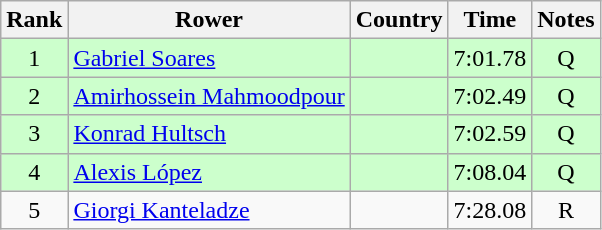<table class="wikitable" style="text-align:center">
<tr>
<th>Rank</th>
<th>Rower</th>
<th>Country</th>
<th>Time</th>
<th>Notes</th>
</tr>
<tr bgcolor=ccffcc>
<td>1</td>
<td align="left"><a href='#'>Gabriel Soares</a></td>
<td align="left"></td>
<td>7:01.78</td>
<td>Q</td>
</tr>
<tr bgcolor=ccffcc>
<td>2</td>
<td align="left"><a href='#'>Amirhossein Mahmoodpour</a></td>
<td align="left"></td>
<td>7:02.49</td>
<td>Q</td>
</tr>
<tr bgcolor=ccffcc>
<td>3</td>
<td align="left"><a href='#'>Konrad Hultsch</a></td>
<td align="left"></td>
<td>7:02.59</td>
<td>Q</td>
</tr>
<tr bgcolor=ccffcc>
<td>4</td>
<td align="left"><a href='#'>Alexis López</a></td>
<td align="left"></td>
<td>7:08.04</td>
<td>Q</td>
</tr>
<tr>
<td>5</td>
<td align="left"><a href='#'>Giorgi Kanteladze</a></td>
<td align="left"></td>
<td>7:28.08</td>
<td>R</td>
</tr>
</table>
